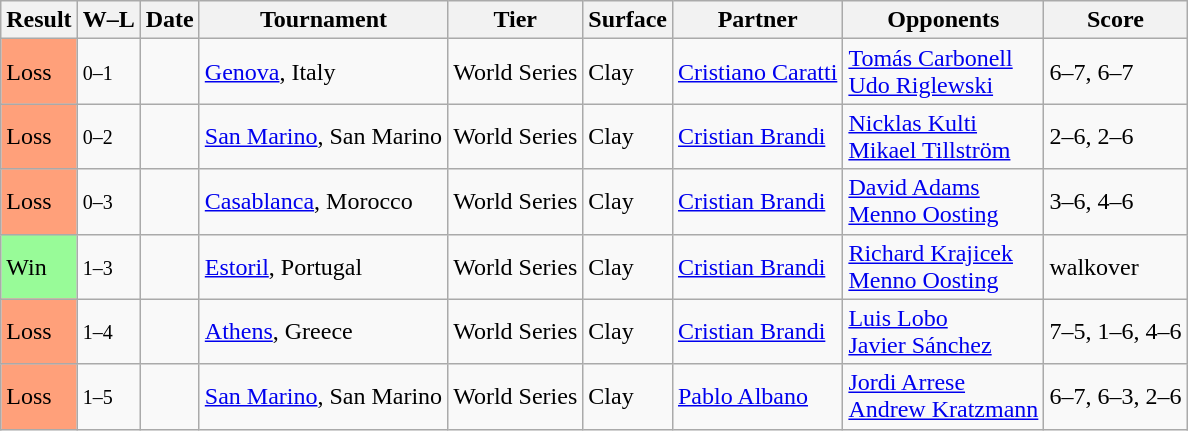<table class="sortable wikitable">
<tr>
<th>Result</th>
<th class="unsortable">W–L</th>
<th>Date</th>
<th>Tournament</th>
<th>Tier</th>
<th>Surface</th>
<th>Partner</th>
<th>Opponents</th>
<th class="unsortable">Score</th>
</tr>
<tr>
<td style="background:#ffa07a;">Loss</td>
<td><small>0–1</small></td>
<td><a href='#'></a></td>
<td><a href='#'>Genova</a>, Italy</td>
<td>World Series</td>
<td>Clay</td>
<td> <a href='#'>Cristiano Caratti</a></td>
<td> <a href='#'>Tomás Carbonell</a> <br>  <a href='#'>Udo Riglewski</a></td>
<td>6–7, 6–7</td>
</tr>
<tr>
<td style="background:#ffa07a;">Loss</td>
<td><small>0–2</small></td>
<td><a href='#'></a></td>
<td><a href='#'>San Marino</a>, San Marino</td>
<td>World Series</td>
<td>Clay</td>
<td> <a href='#'>Cristian Brandi</a></td>
<td> <a href='#'>Nicklas Kulti</a> <br>  <a href='#'>Mikael Tillström</a></td>
<td>2–6, 2–6</td>
</tr>
<tr>
<td style="background:#ffa07a;">Loss</td>
<td><small>0–3</small></td>
<td><a href='#'></a></td>
<td><a href='#'>Casablanca</a>, Morocco</td>
<td>World Series</td>
<td>Clay</td>
<td> <a href='#'>Cristian Brandi</a></td>
<td> <a href='#'>David Adams</a> <br>  <a href='#'>Menno Oosting</a></td>
<td>3–6, 4–6</td>
</tr>
<tr>
<td style="background:#98fb98;">Win</td>
<td><small>1–3</small></td>
<td><a href='#'></a></td>
<td><a href='#'>Estoril</a>, Portugal</td>
<td>World Series</td>
<td>Clay</td>
<td> <a href='#'>Cristian Brandi</a></td>
<td> <a href='#'>Richard Krajicek</a> <br>  <a href='#'>Menno Oosting</a></td>
<td>walkover</td>
</tr>
<tr>
<td style="background:#ffa07a;">Loss</td>
<td><small>1–4</small></td>
<td><a href='#'></a></td>
<td><a href='#'>Athens</a>, Greece</td>
<td>World Series</td>
<td>Clay</td>
<td> <a href='#'>Cristian Brandi</a></td>
<td> <a href='#'>Luis Lobo</a> <br>  <a href='#'>Javier Sánchez</a></td>
<td>7–5, 1–6, 4–6</td>
</tr>
<tr>
<td style="background:#ffa07a;">Loss</td>
<td><small>1–5</small></td>
<td><a href='#'></a></td>
<td><a href='#'>San Marino</a>, San Marino</td>
<td>World Series</td>
<td>Clay</td>
<td> <a href='#'>Pablo Albano</a></td>
<td> <a href='#'>Jordi Arrese</a> <br>  <a href='#'>Andrew Kratzmann</a></td>
<td>6–7, 6–3, 2–6</td>
</tr>
</table>
